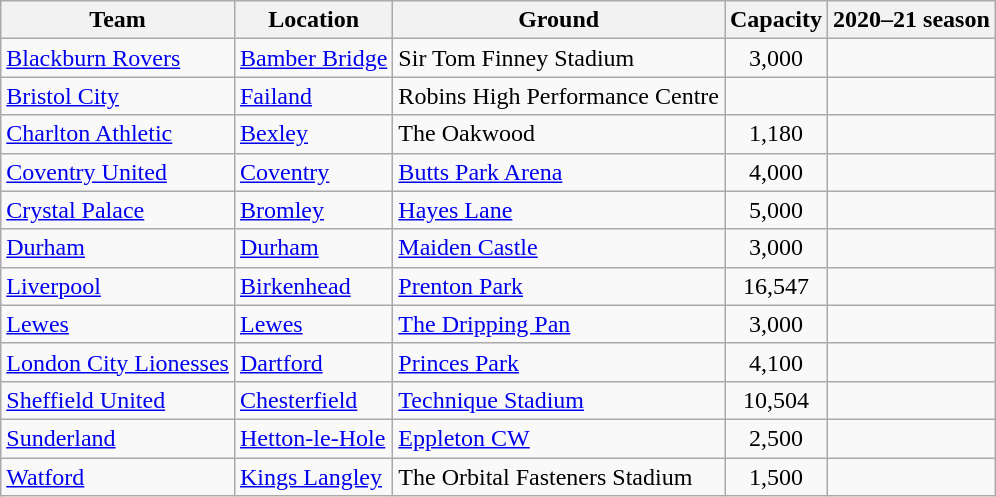<table class="wikitable sortable">
<tr>
<th>Team</th>
<th>Location</th>
<th>Ground</th>
<th>Capacity</th>
<th data-sort-type="number">2020–21 season</th>
</tr>
<tr>
<td><a href='#'>Blackburn Rovers</a></td>
<td><a href='#'>Bamber Bridge</a></td>
<td>Sir Tom Finney Stadium</td>
<td style="text-align:center">3,000</td>
<td style="text-align:center"></td>
</tr>
<tr>
<td><a href='#'>Bristol City</a></td>
<td><a href='#'>Failand</a></td>
<td>Robins High Performance Centre</td>
<td style="text-align:center"></td>
<td style="text-align:center"></td>
</tr>
<tr>
<td><a href='#'>Charlton Athletic</a></td>
<td><a href='#'>Bexley</a></td>
<td>The Oakwood</td>
<td style="text-align:center">1,180</td>
<td style="text-align:center"></td>
</tr>
<tr>
<td><a href='#'>Coventry United</a></td>
<td><a href='#'>Coventry</a></td>
<td><a href='#'>Butts Park Arena</a></td>
<td style="text-align:center">4,000</td>
<td style="text-align:center"></td>
</tr>
<tr>
<td><a href='#'>Crystal Palace</a></td>
<td><a href='#'>Bromley</a></td>
<td><a href='#'>Hayes Lane</a></td>
<td style="text-align:center">5,000</td>
<td style="text-align:center"></td>
</tr>
<tr>
<td><a href='#'>Durham</a></td>
<td><a href='#'>Durham</a></td>
<td><a href='#'>Maiden Castle</a></td>
<td style="text-align:center">3,000</td>
<td style="text-align:center"></td>
</tr>
<tr>
<td><a href='#'>Liverpool</a></td>
<td><a href='#'>Birkenhead</a></td>
<td><a href='#'>Prenton Park</a></td>
<td style="text-align:center">16,547</td>
<td style="text-align:center"></td>
</tr>
<tr>
<td><a href='#'>Lewes</a></td>
<td><a href='#'>Lewes</a></td>
<td><a href='#'>The Dripping Pan</a></td>
<td style="text-align:center">3,000</td>
<td style="text-align:center"></td>
</tr>
<tr>
<td><a href='#'>London City Lionesses</a></td>
<td><a href='#'>Dartford</a></td>
<td><a href='#'>Princes Park</a></td>
<td style="text-align:center">4,100</td>
<td style="text-align:center"></td>
</tr>
<tr>
<td><a href='#'>Sheffield United</a></td>
<td><a href='#'>Chesterfield</a></td>
<td><a href='#'>Technique Stadium</a></td>
<td style="text-align:center">10,504</td>
<td style="text-align:center"></td>
</tr>
<tr>
<td><a href='#'>Sunderland</a></td>
<td><a href='#'>Hetton-le-Hole</a></td>
<td><a href='#'>Eppleton CW</a></td>
<td style="text-align:center">2,500</td>
<td style="text-align:center"></td>
</tr>
<tr>
<td><a href='#'>Watford</a></td>
<td><a href='#'>Kings Langley</a></td>
<td>The Orbital Fasteners Stadium</td>
<td style="text-align:center">1,500</td>
<td style="text-align:center"></td>
</tr>
</table>
